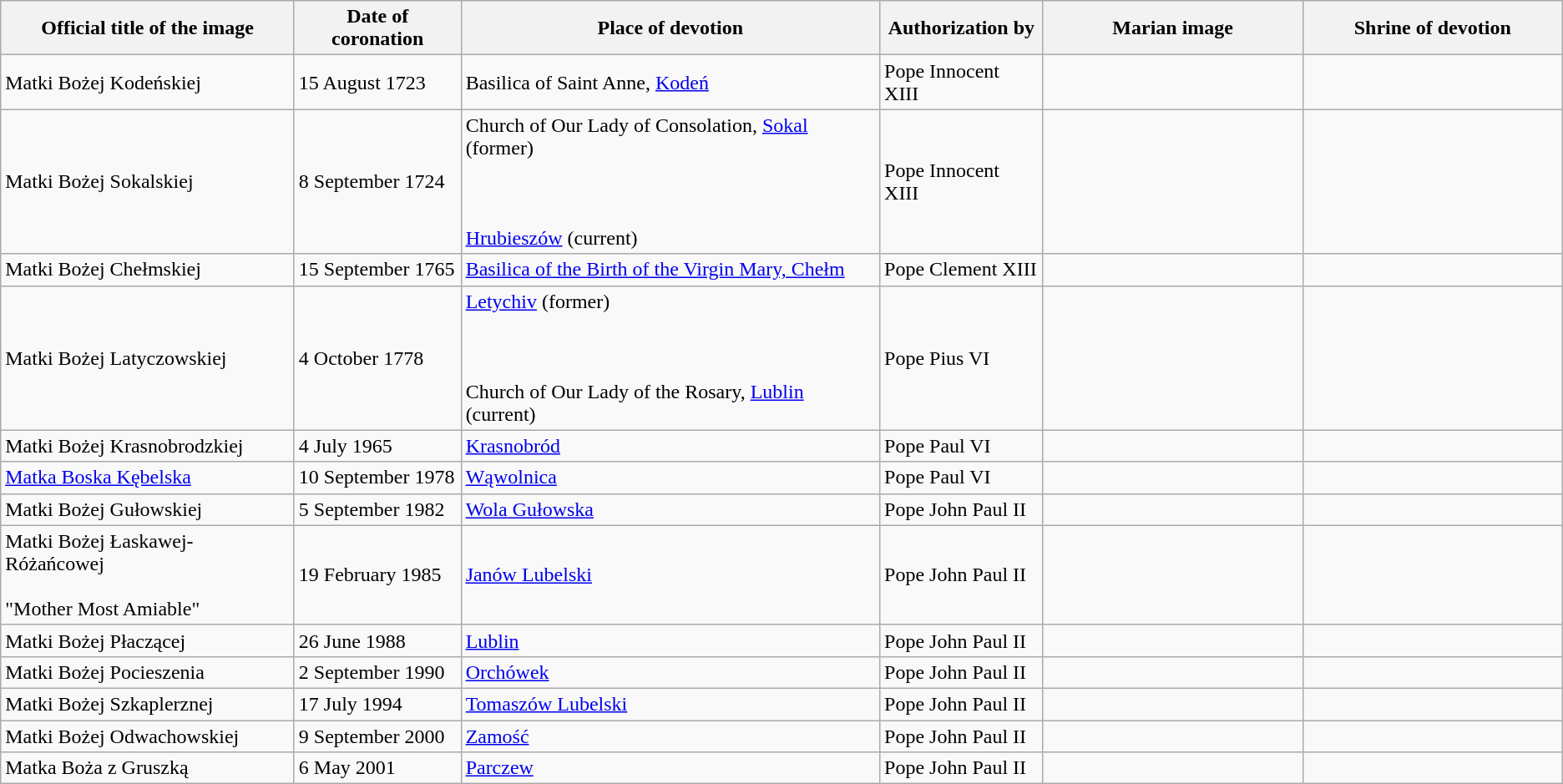<table class="wikitable sortable">
<tr>
<th>Official title of the image</th>
<th data-sort-type="date">Date of coronation</th>
<th>Place of devotion</th>
<th>Authorization by</th>
<th width=200px class=unsortable>Marian image</th>
<th width=200px class=unsortable>Shrine of devotion</th>
</tr>
<tr>
<td>Matki Bożej Kodeńskiej</td>
<td>15 August 1723</td>
<td>Basilica of Saint Anne, <a href='#'>Kodeń</a></td>
<td>Pope Innocent XIII</td>
<td></td>
<td></td>
</tr>
<tr>
<td>Matki Bożej Sokalskiej</td>
<td>8 September 1724</td>
<td>Church of Our Lady of Consolation, <a href='#'>Sokal</a> (former)<br><br><br><br><a href='#'>Hrubieszów</a> (current)</td>
<td>Pope Innocent XIII</td>
<td></td>
<td></td>
</tr>
<tr>
<td>Matki Bożej Chełmskiej</td>
<td>15 September 1765</td>
<td><a href='#'>Basilica of the Birth of the Virgin Mary, Chełm</a></td>
<td>Pope Clement XIII</td>
<td></td>
<td></td>
</tr>
<tr>
<td>Matki Bożej Latyczowskiej</td>
<td>4 October 1778</td>
<td><a href='#'>Letychiv</a> (former)<br><br><br><br>Church of Our Lady of the Rosary, <a href='#'>Lublin</a> (current)</td>
<td>Pope Pius VI</td>
<td></td>
<td></td>
</tr>
<tr>
<td>Matki Bożej Krasnobrodzkiej</td>
<td>4 July 1965</td>
<td><a href='#'>Krasnobród</a></td>
<td>Pope Paul VI</td>
<td></td>
<td></td>
</tr>
<tr>
<td><a href='#'>Matka Boska Kębelska</a></td>
<td>10 September 1978</td>
<td><a href='#'>Wąwolnica</a></td>
<td>Pope Paul VI</td>
<td></td>
<td></td>
</tr>
<tr>
<td>Matki Bożej Gułowskiej</td>
<td>5 September 1982</td>
<td><a href='#'>Wola Gułowska</a></td>
<td>Pope John Paul II</td>
<td></td>
<td></td>
</tr>
<tr>
<td>Matki Bożej Łaskawej-Różańcowej<br><br>"Mother Most Amiable"</td>
<td>19 February 1985</td>
<td><a href='#'>Janów Lubelski</a></td>
<td>Pope John Paul II</td>
<td></td>
<td></td>
</tr>
<tr>
<td>Matki Bożej Płaczącej</td>
<td>26 June 1988</td>
<td><a href='#'>Lublin</a></td>
<td>Pope John Paul II</td>
<td></td>
<td></td>
</tr>
<tr>
<td>Matki Bożej Pocieszenia</td>
<td>2 September 1990</td>
<td><a href='#'>Orchówek</a></td>
<td>Pope John Paul II</td>
<td></td>
<td></td>
</tr>
<tr>
<td>Matki Bożej Szkaplerznej</td>
<td>17 July 1994</td>
<td><a href='#'>Tomaszów Lubelski</a></td>
<td>Pope John Paul II</td>
<td></td>
<td></td>
</tr>
<tr>
<td>Matki Bożej Odwachowskiej</td>
<td>9 September 2000</td>
<td><a href='#'>Zamość</a></td>
<td>Pope John Paul II</td>
<td></td>
<td></td>
</tr>
<tr>
<td>Matka Boża z Gruszką</td>
<td>6 May 2001</td>
<td><a href='#'>Parczew</a></td>
<td>Pope John Paul II</td>
<td></td>
<td></td>
</tr>
</table>
